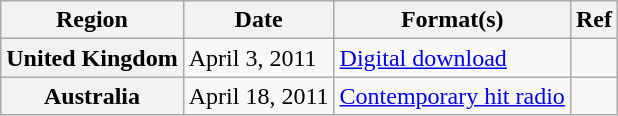<table class="wikitable plainrowheaders">
<tr>
<th scope="col">Region</th>
<th scope="col">Date</th>
<th scope="col">Format(s)</th>
<th scope="col">Ref</th>
</tr>
<tr>
<th scope="row">United Kingdom</th>
<td>April 3, 2011</td>
<td><a href='#'>Digital download</a></td>
<td></td>
</tr>
<tr>
<th scope="row">Australia</th>
<td>April 18, 2011</td>
<td><a href='#'>Contemporary hit radio</a></td>
<td></td>
</tr>
</table>
